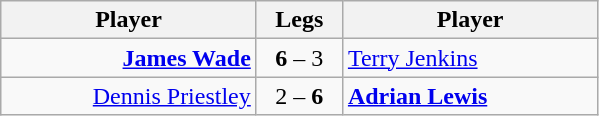<table class=wikitable style="text-align:center">
<tr>
<th width=163>Player</th>
<th width=50>Legs</th>
<th width=163>Player</th>
</tr>
<tr align=left>
<td align=right><strong><a href='#'>James Wade</a></strong> </td>
<td align=center><strong>6</strong> – 3</td>
<td> <a href='#'>Terry Jenkins</a></td>
</tr>
<tr align=left>
<td align=right><a href='#'>Dennis Priestley</a> </td>
<td align=center>2 – <strong>6</strong></td>
<td> <strong><a href='#'>Adrian Lewis</a></strong></td>
</tr>
</table>
